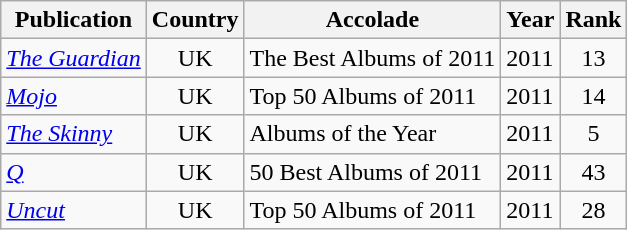<table class="wikitable sortable">
<tr>
<th>Publication</th>
<th>Country</th>
<th>Accolade</th>
<th>Year</th>
<th>Rank</th>
</tr>
<tr>
<td><em><a href='#'>The Guardian</a></em></td>
<td style="text-align:center;">UK</td>
<td>The Best Albums of 2011</td>
<td>2011</td>
<td style="text-align:center;">13</td>
</tr>
<tr>
<td><em><a href='#'>Mojo</a></em></td>
<td style="text-align:center;">UK</td>
<td>Top 50 Albums of 2011</td>
<td>2011</td>
<td style="text-align:center;">14</td>
</tr>
<tr>
<td><em><a href='#'>The Skinny</a></em></td>
<td style="text-align:center;">UK</td>
<td>Albums of the Year</td>
<td>2011</td>
<td style="text-align:center;">5</td>
</tr>
<tr>
<td><em><a href='#'>Q</a></em></td>
<td style="text-align:center;">UK</td>
<td>50 Best Albums of 2011</td>
<td>2011</td>
<td style="text-align:center;">43</td>
</tr>
<tr>
<td><em><a href='#'>Uncut</a></em></td>
<td style="text-align:center;">UK</td>
<td>Top 50 Albums of 2011</td>
<td>2011</td>
<td style="text-align:center;">28</td>
</tr>
</table>
